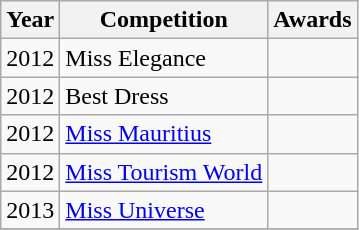<table class="wikitable sortable">
<tr>
<th>Year</th>
<th>Competition</th>
<th>Awards</th>
</tr>
<tr>
<td>2012</td>
<td>Miss Elegance</td>
<td></td>
</tr>
<tr>
<td>2012</td>
<td>Best Dress</td>
<td></td>
</tr>
<tr>
<td>2012</td>
<td><a href='#'>Miss Mauritius</a></td>
<td></td>
</tr>
<tr>
<td>2012</td>
<td><a href='#'>Miss Tourism World</a></td>
<td></td>
</tr>
<tr>
<td>2013</td>
<td><a href='#'>Miss Universe</a></td>
<td></td>
</tr>
<tr>
</tr>
</table>
